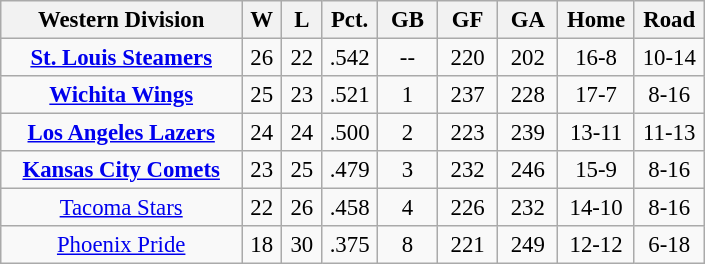<table class="wikitable" width="470" style="font-size:95%; text-align:center">
<tr>
<th width="30%">Western Division</th>
<th width="5%">W</th>
<th width="5%">L</th>
<th width="5%">Pct.</th>
<th width="7.5%">GB</th>
<th width="7.5%">GF</th>
<th width="7.5%">GA</th>
<th width="7.5%">Home</th>
<th width="7.5%">Road</th>
</tr>
<tr>
<td><strong><a href='#'>St. Louis Steamers</a></strong></td>
<td>26</td>
<td>22</td>
<td>.542</td>
<td>--</td>
<td>220</td>
<td>202</td>
<td>16-8</td>
<td>10-14</td>
</tr>
<tr>
<td><strong><a href='#'>Wichita Wings</a></strong></td>
<td>25</td>
<td>23</td>
<td>.521</td>
<td>1</td>
<td>237</td>
<td>228</td>
<td>17-7</td>
<td>8-16</td>
</tr>
<tr>
<td><strong><a href='#'>Los Angeles Lazers</a></strong></td>
<td>24</td>
<td>24</td>
<td>.500</td>
<td>2</td>
<td>223</td>
<td>239</td>
<td>13-11</td>
<td>11-13</td>
</tr>
<tr>
<td><strong><a href='#'>Kansas City Comets</a></strong></td>
<td>23</td>
<td>25</td>
<td>.479</td>
<td>3</td>
<td>232</td>
<td>246</td>
<td>15-9</td>
<td>8-16</td>
</tr>
<tr>
<td><a href='#'>Tacoma Stars</a></td>
<td>22</td>
<td>26</td>
<td>.458</td>
<td>4</td>
<td>226</td>
<td>232</td>
<td>14-10</td>
<td>8-16</td>
</tr>
<tr>
<td><a href='#'>Phoenix Pride</a></td>
<td>18</td>
<td>30</td>
<td>.375</td>
<td>8</td>
<td>221</td>
<td>249</td>
<td>12-12</td>
<td>6-18</td>
</tr>
</table>
